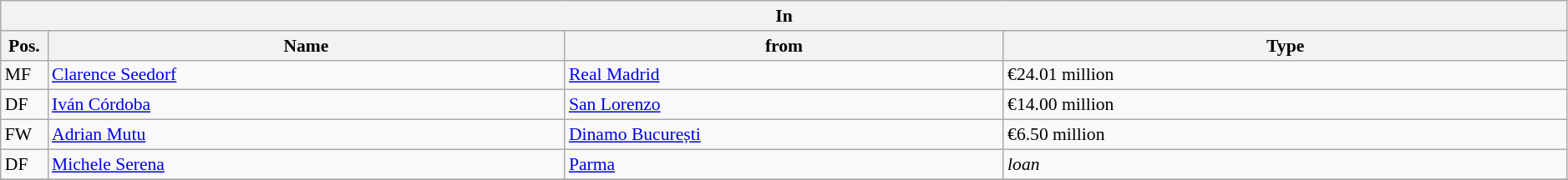<table class="wikitable" style="font-size:90%;width:99%;">
<tr>
<th colspan="4">In</th>
</tr>
<tr>
<th width=3%>Pos.</th>
<th width=33%>Name</th>
<th width=28%>from</th>
<th width=36%>Type</th>
</tr>
<tr>
<td>MF</td>
<td><a href='#'>Clarence Seedorf</a></td>
<td><a href='#'>Real Madrid</a></td>
<td>€24.01 million</td>
</tr>
<tr>
<td>DF</td>
<td><a href='#'>Iván Córdoba</a></td>
<td><a href='#'>San Lorenzo</a></td>
<td>€14.00 million</td>
</tr>
<tr>
<td>FW</td>
<td><a href='#'>Adrian Mutu</a></td>
<td><a href='#'>Dinamo București</a></td>
<td>€6.50 million</td>
</tr>
<tr>
<td>DF</td>
<td><a href='#'>Michele Serena</a></td>
<td><a href='#'>Parma</a></td>
<td><em>loan</em></td>
</tr>
<tr>
</tr>
</table>
